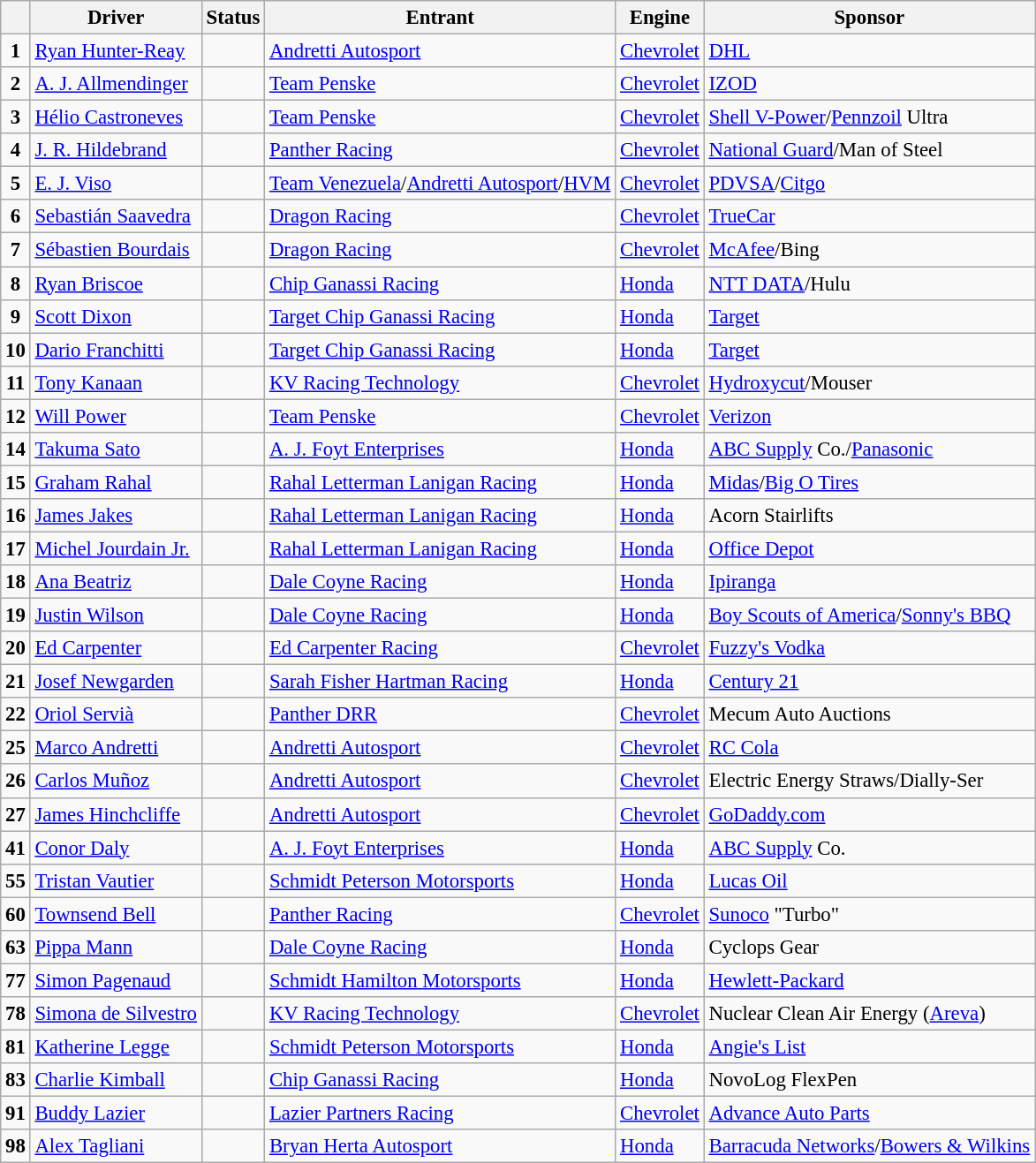<table class="wikitable" style="font-size:95%;">
<tr>
<th></th>
<th>Driver</th>
<th>Status</th>
<th>Entrant</th>
<th>Engine</th>
<th>Sponsor</th>
</tr>
<tr>
<td style="text-align:center"><strong>1</strong></td>
<td> <a href='#'>Ryan Hunter-Reay</a></td>
<td></td>
<td><a href='#'>Andretti Autosport</a></td>
<td><a href='#'>Chevrolet</a></td>
<td><a href='#'>DHL</a></td>
</tr>
<tr>
<td style="text-align:center"><strong>2</strong></td>
<td> <a href='#'>A. J. Allmendinger</a></td>
<td align="center"><strong></strong></td>
<td><a href='#'>Team Penske</a></td>
<td><a href='#'>Chevrolet</a></td>
<td><a href='#'>IZOD</a></td>
</tr>
<tr>
<td style="text-align:center"><strong>3</strong></td>
<td> <a href='#'>Hélio Castroneves</a></td>
<td align="center"><strong></strong></td>
<td><a href='#'>Team Penske</a></td>
<td><a href='#'>Chevrolet</a></td>
<td><a href='#'>Shell V-Power</a>/<a href='#'>Pennzoil</a> Ultra</td>
</tr>
<tr>
<td style="text-align:center"><strong>4</strong></td>
<td> <a href='#'>J. R. Hildebrand</a></td>
<td></td>
<td><a href='#'>Panther Racing</a></td>
<td><a href='#'>Chevrolet</a></td>
<td><a href='#'>National Guard</a>/Man of Steel</td>
</tr>
<tr>
<td style="text-align:center"><strong>5</strong></td>
<td> <a href='#'>E. J. Viso</a></td>
<td></td>
<td><a href='#'>Team Venezuela</a>/<a href='#'>Andretti Autosport</a>/<a href='#'>HVM</a></td>
<td><a href='#'>Chevrolet</a></td>
<td><a href='#'>PDVSA</a>/<a href='#'>Citgo</a></td>
</tr>
<tr>
<td style="text-align:center"><strong>6</strong></td>
<td> <a href='#'>Sebastián Saavedra</a></td>
<td></td>
<td><a href='#'>Dragon Racing</a></td>
<td><a href='#'>Chevrolet</a></td>
<td><a href='#'>TrueCar</a></td>
</tr>
<tr>
<td style="text-align:center"><strong>7</strong></td>
<td> <a href='#'>Sébastien Bourdais</a></td>
<td></td>
<td><a href='#'>Dragon Racing</a></td>
<td><a href='#'>Chevrolet</a></td>
<td><a href='#'>McAfee</a>/Bing</td>
</tr>
<tr>
<td style="text-align:center"><strong>8</strong></td>
<td> <a href='#'>Ryan Briscoe</a></td>
<td></td>
<td><a href='#'>Chip Ganassi Racing</a></td>
<td><a href='#'>Honda</a></td>
<td><a href='#'>NTT DATA</a>/Hulu</td>
</tr>
<tr>
<td style="text-align:center"><strong>9</strong></td>
<td> <a href='#'>Scott Dixon</a></td>
<td align="center"><strong></strong></td>
<td><a href='#'>Target Chip Ganassi Racing</a></td>
<td><a href='#'>Honda</a></td>
<td><a href='#'>Target</a></td>
</tr>
<tr>
<td style="text-align:center"><strong>10</strong></td>
<td> <a href='#'>Dario Franchitti</a></td>
<td align="center"><strong></strong></td>
<td><a href='#'>Target Chip Ganassi Racing</a></td>
<td><a href='#'>Honda</a></td>
<td><a href='#'>Target</a></td>
</tr>
<tr>
<td style="text-align:center"><strong>11</strong></td>
<td> <a href='#'>Tony Kanaan</a></td>
<td></td>
<td><a href='#'>KV Racing Technology</a></td>
<td><a href='#'>Chevrolet</a></td>
<td><a href='#'>Hydroxycut</a>/Mouser</td>
</tr>
<tr>
<td style="text-align:center"><strong>12</strong></td>
<td> <a href='#'>Will Power</a></td>
<td></td>
<td><a href='#'>Team Penske</a></td>
<td><a href='#'>Chevrolet</a></td>
<td><a href='#'>Verizon</a></td>
</tr>
<tr>
<td style="text-align:center"><strong>14</strong></td>
<td> <a href='#'>Takuma Sato</a></td>
<td></td>
<td><a href='#'>A. J. Foyt Enterprises</a></td>
<td><a href='#'>Honda</a></td>
<td><a href='#'>ABC Supply</a> Co./<a href='#'>Panasonic</a></td>
</tr>
<tr>
<td style="text-align:center"><strong>15</strong></td>
<td> <a href='#'>Graham Rahal</a></td>
<td></td>
<td><a href='#'>Rahal Letterman Lanigan Racing</a></td>
<td><a href='#'>Honda</a></td>
<td><a href='#'>Midas</a>/<a href='#'>Big O Tires</a></td>
</tr>
<tr>
<td style="text-align:center"><strong>16</strong></td>
<td> <a href='#'>James Jakes</a></td>
<td></td>
<td><a href='#'>Rahal Letterman Lanigan Racing</a></td>
<td><a href='#'>Honda</a></td>
<td>Acorn Stairlifts</td>
</tr>
<tr>
<td style="text-align:center"><strong>17</strong></td>
<td> <a href='#'>Michel Jourdain Jr.</a></td>
<td></td>
<td><a href='#'>Rahal Letterman Lanigan Racing</a></td>
<td><a href='#'>Honda</a></td>
<td><a href='#'>Office Depot</a></td>
</tr>
<tr>
<td style="text-align:center"><strong>18</strong></td>
<td> <a href='#'>Ana Beatriz</a></td>
<td></td>
<td><a href='#'>Dale Coyne Racing</a></td>
<td><a href='#'>Honda</a></td>
<td><a href='#'>Ipiranga</a></td>
</tr>
<tr>
<td style="text-align:center"><strong>19</strong></td>
<td> <a href='#'>Justin Wilson</a></td>
<td></td>
<td><a href='#'>Dale Coyne Racing</a></td>
<td><a href='#'>Honda</a></td>
<td><a href='#'>Boy Scouts of America</a>/<a href='#'>Sonny's BBQ</a></td>
</tr>
<tr>
<td style="text-align:center"><strong>20</strong></td>
<td> <a href='#'>Ed Carpenter</a></td>
<td></td>
<td><a href='#'>Ed Carpenter Racing</a></td>
<td><a href='#'>Chevrolet</a></td>
<td><a href='#'>Fuzzy's Vodka</a></td>
</tr>
<tr>
<td style="text-align:center"><strong>21</strong></td>
<td> <a href='#'>Josef Newgarden</a></td>
<td></td>
<td><a href='#'>Sarah Fisher Hartman Racing</a></td>
<td><a href='#'>Honda</a></td>
<td><a href='#'>Century 21</a></td>
</tr>
<tr>
<td style="text-align:center"><strong>22</strong></td>
<td> <a href='#'>Oriol Servià</a></td>
<td></td>
<td><a href='#'>Panther DRR</a></td>
<td><a href='#'>Chevrolet</a></td>
<td>Mecum Auto Auctions</td>
</tr>
<tr>
<td style="text-align:center"><strong>25</strong></td>
<td> <a href='#'>Marco Andretti</a></td>
<td></td>
<td><a href='#'>Andretti Autosport</a></td>
<td><a href='#'>Chevrolet</a></td>
<td><a href='#'>RC Cola</a></td>
</tr>
<tr>
<td style="text-align:center"><strong>26</strong></td>
<td> <a href='#'>Carlos Muñoz</a></td>
<td align="center"><strong></strong></td>
<td><a href='#'>Andretti Autosport</a></td>
<td><a href='#'>Chevrolet</a></td>
<td>Electric Energy Straws/Dially-Ser</td>
</tr>
<tr>
<td style="text-align:center"><strong>27</strong></td>
<td> <a href='#'>James Hinchcliffe</a></td>
<td></td>
<td><a href='#'>Andretti Autosport</a></td>
<td><a href='#'>Chevrolet</a></td>
<td><a href='#'>GoDaddy.com</a></td>
</tr>
<tr>
<td style="text-align:center"><strong>41</strong></td>
<td> <a href='#'>Conor Daly</a></td>
<td align="center"><strong></strong></td>
<td><a href='#'>A. J. Foyt Enterprises</a></td>
<td><a href='#'>Honda</a></td>
<td><a href='#'>ABC Supply</a> Co.</td>
</tr>
<tr>
<td style="text-align:center"><strong>55</strong></td>
<td> <a href='#'>Tristan Vautier</a></td>
<td align="center"><strong></strong></td>
<td><a href='#'>Schmidt Peterson Motorsports</a></td>
<td><a href='#'>Honda</a></td>
<td><a href='#'>Lucas Oil</a></td>
</tr>
<tr>
<td style="text-align:center"><strong>60</strong></td>
<td> <a href='#'>Townsend Bell</a></td>
<td></td>
<td><a href='#'>Panther Racing</a></td>
<td><a href='#'>Chevrolet</a></td>
<td><a href='#'>Sunoco</a> "Turbo"</td>
</tr>
<tr>
<td style="text-align:center"><strong>63</strong></td>
<td> <a href='#'>Pippa Mann</a></td>
<td></td>
<td><a href='#'>Dale Coyne Racing</a></td>
<td><a href='#'>Honda</a></td>
<td>Cyclops Gear</td>
</tr>
<tr>
<td style="text-align:center"><strong>77</strong></td>
<td> <a href='#'>Simon Pagenaud</a></td>
<td></td>
<td><a href='#'>Schmidt Hamilton Motorsports</a></td>
<td><a href='#'>Honda</a></td>
<td><a href='#'>Hewlett-Packard</a></td>
</tr>
<tr>
<td style="text-align:center"><strong>78</strong></td>
<td> <a href='#'>Simona de Silvestro</a></td>
<td></td>
<td><a href='#'>KV Racing Technology</a></td>
<td><a href='#'>Chevrolet</a></td>
<td>Nuclear Clean Air Energy (<a href='#'>Areva</a>)</td>
</tr>
<tr>
<td style="text-align:center"><strong>81</strong></td>
<td> <a href='#'>Katherine Legge</a></td>
<td></td>
<td><a href='#'>Schmidt Peterson Motorsports</a></td>
<td><a href='#'>Honda</a></td>
<td><a href='#'>Angie's List</a></td>
</tr>
<tr>
<td style="text-align:center"><strong>83</strong></td>
<td> <a href='#'>Charlie Kimball</a></td>
<td></td>
<td><a href='#'>Chip Ganassi Racing</a></td>
<td><a href='#'>Honda</a></td>
<td>NovoLog FlexPen</td>
</tr>
<tr>
<td style="text-align:center"><strong>91</strong></td>
<td> <a href='#'>Buddy Lazier</a></td>
<td align="center"><strong></strong></td>
<td><a href='#'>Lazier Partners Racing</a></td>
<td><a href='#'>Chevrolet</a></td>
<td><a href='#'>Advance Auto Parts</a></td>
</tr>
<tr>
<td style="text-align:center"><strong>98</strong></td>
<td> <a href='#'>Alex Tagliani</a></td>
<td></td>
<td><a href='#'>Bryan Herta Autosport</a></td>
<td><a href='#'>Honda</a></td>
<td><a href='#'>Barracuda Networks</a>/<a href='#'>Bowers & Wilkins</a></td>
</tr>
</table>
